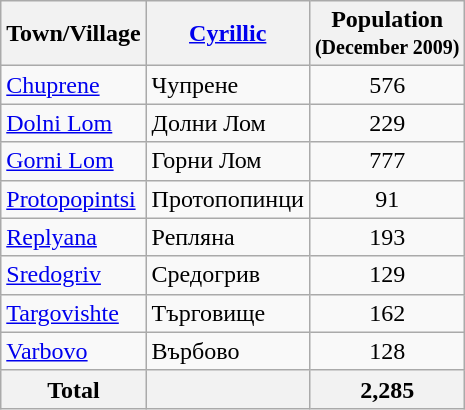<table class="wikitable sortable">
<tr>
<th>Town/Village</th>
<th><a href='#'>Cyrillic</a></th>
<th>Population<br><small>(December 2009)</small></th>
</tr>
<tr>
<td><a href='#'>Chuprene</a></td>
<td>Чупрене</td>
<td align="center">576</td>
</tr>
<tr>
<td><a href='#'>Dolni Lom</a></td>
<td>Долни Лом</td>
<td align="center">229</td>
</tr>
<tr>
<td><a href='#'>Gorni Lom</a></td>
<td>Горни Лом</td>
<td align="center">777</td>
</tr>
<tr>
<td><a href='#'>Protopopintsi</a></td>
<td>Протопопинци</td>
<td align="center">91</td>
</tr>
<tr>
<td><a href='#'>Replyana</a></td>
<td>Репляна</td>
<td align="center">193</td>
</tr>
<tr>
<td><a href='#'>Sredogriv</a></td>
<td>Средогрив</td>
<td align="center">129</td>
</tr>
<tr>
<td><a href='#'>Targovishte</a></td>
<td>Търговище</td>
<td align="center">162</td>
</tr>
<tr>
<td><a href='#'>Varbovo</a></td>
<td>Върбово</td>
<td align="center">128</td>
</tr>
<tr>
<th>Total</th>
<th></th>
<th align="center">2,285</th>
</tr>
</table>
